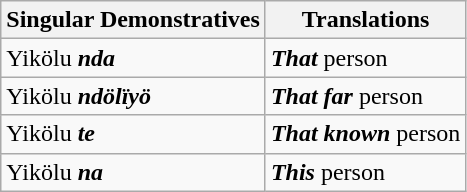<table class="wikitable">
<tr>
<th>Singular  Demonstratives</th>
<th>Translations</th>
</tr>
<tr>
<td>Yikölu <strong><em>nda</em></strong></td>
<td><strong><em>That</em></strong>  person</td>
</tr>
<tr>
<td>Yikölu  <strong><em>ndölïyö</em></strong></td>
<td><strong><em>That  far</em></strong> person</td>
</tr>
<tr>
<td>Yikölu  <strong><em>te</em></strong></td>
<td><strong><em>That  known</em></strong> person</td>
</tr>
<tr>
<td>Yikölu <strong><em>na</em></strong></td>
<td><strong><em>This</em></strong> person</td>
</tr>
</table>
